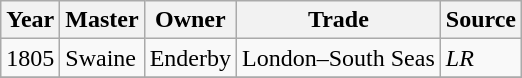<table class=" wikitable">
<tr>
<th>Year</th>
<th>Master</th>
<th>Owner</th>
<th>Trade</th>
<th>Source</th>
</tr>
<tr>
<td>1805</td>
<td>Swaine</td>
<td>Enderby</td>
<td>London–South Seas</td>
<td><em>LR</em></td>
</tr>
<tr>
</tr>
</table>
